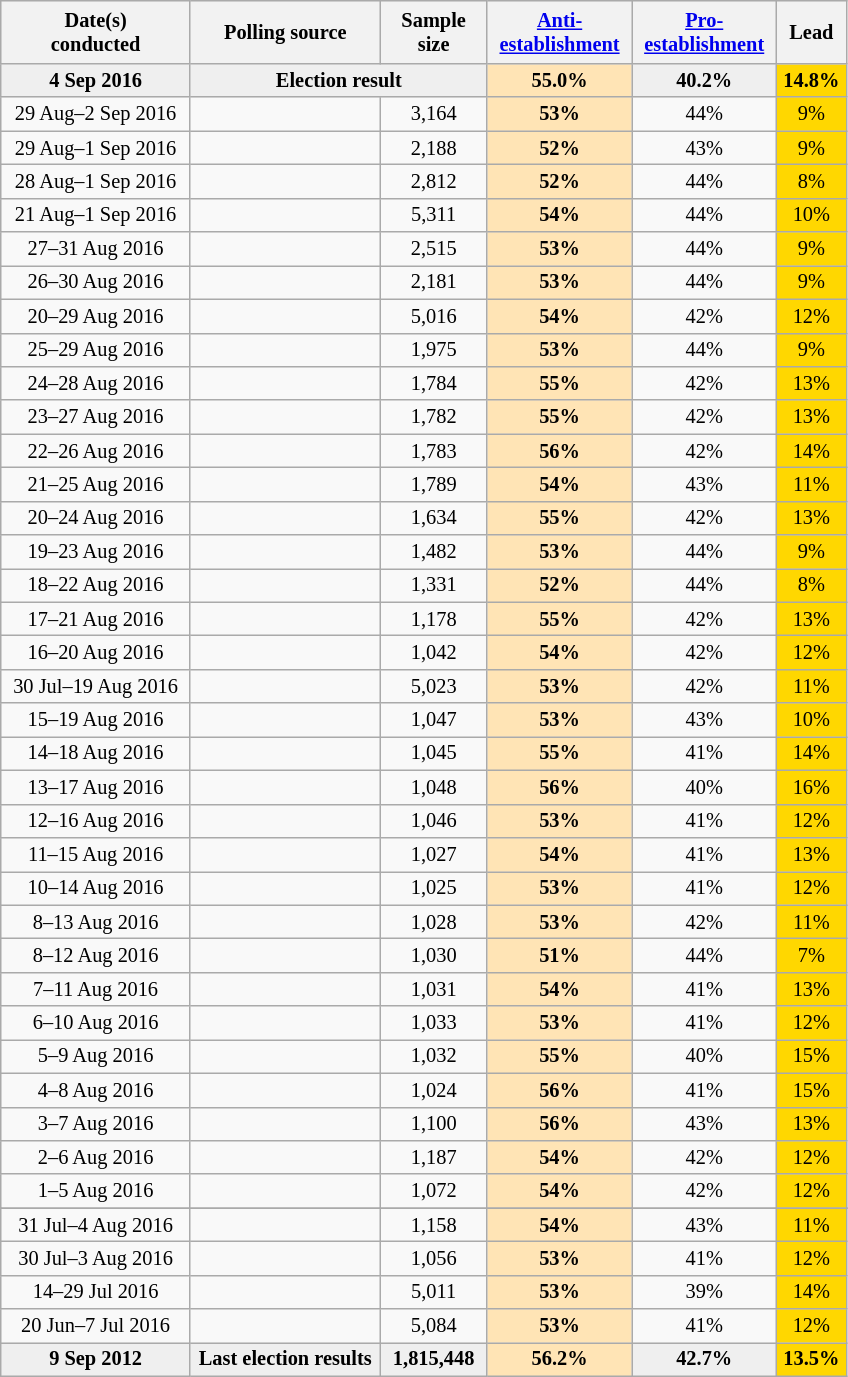<table class="wikitable collapsible" style="text-align:center; font-size:85%; line-height:16px; margin-bottom:0">
<tr style="height:42px; background:#e9e9e9;">
<th style="width:120px;">Date(s)<br>conducted</th>
<th style="width:120px;">Polling source</th>
<th style="width:65px;">Sample size</th>
<th style="width:90px;"><a href='#'>Anti-establishment</a></th>
<th style="width:90px;"><a href='#'>Pro-establishment</a></th>
<th style="width:40px;">Lead</th>
</tr>
<tr style="background:#EFEFEF; font-weight:bold;">
<td><strong>4 Sep 2016</strong></td>
<td colspan=2><strong>Election result</strong></td>
<td style="background:Moccasin;"><strong>55.0%</strong></td>
<td>40.2%</td>
<td style="background:Gold; color:black;">14.8%</td>
</tr>
<tr>
<td>29 Aug–2 Sep 2016</td>
<td></td>
<td>3,164</td>
<td style="background:Moccasin;"><strong>53%</strong></td>
<td>44%</td>
<td style="background:Gold; color:black;">9%</td>
</tr>
<tr>
<td>29 Aug–1 Sep 2016</td>
<td></td>
<td>2,188</td>
<td style="background:Moccasin;"><strong>52%</strong></td>
<td>43%</td>
<td style="background:Gold; color:black;">9%</td>
</tr>
<tr>
<td>28 Aug–1 Sep 2016</td>
<td></td>
<td>2,812</td>
<td style="background:Moccasin;"><strong>52%</strong></td>
<td>44%</td>
<td style="background:Gold; color:black;">8%</td>
</tr>
<tr>
<td>21 Aug–1 Sep 2016</td>
<td></td>
<td>5,311</td>
<td style="background:Moccasin;"><strong>54%</strong></td>
<td>44%</td>
<td style="background:Gold; color:black;">10%</td>
</tr>
<tr>
<td>27–31 Aug 2016</td>
<td></td>
<td>2,515</td>
<td style="background:Moccasin;"><strong>53%</strong></td>
<td>44%</td>
<td style="background:Gold; color:black;">9%</td>
</tr>
<tr>
<td>26–30 Aug 2016</td>
<td></td>
<td>2,181</td>
<td style="background:Moccasin;"><strong>53%</strong></td>
<td>44%</td>
<td style="background:Gold; color:black;">9%</td>
</tr>
<tr>
<td>20–29 Aug 2016</td>
<td></td>
<td>5,016</td>
<td style="background:Moccasin;"><strong>54%</strong></td>
<td>42%</td>
<td style="background:Gold; color:black;">12%</td>
</tr>
<tr>
<td>25–29 Aug 2016</td>
<td></td>
<td>1,975</td>
<td style="background:Moccasin;"><strong>53%</strong></td>
<td>44%</td>
<td style="background:Gold; color:black;">9%</td>
</tr>
<tr>
<td>24–28 Aug 2016</td>
<td></td>
<td>1,784</td>
<td style="background:Moccasin;"><strong>55%</strong></td>
<td>42%</td>
<td style="background:Gold; color:black;">13%</td>
</tr>
<tr>
<td>23–27 Aug 2016</td>
<td></td>
<td>1,782</td>
<td style="background:Moccasin;"><strong>55%</strong></td>
<td>42%</td>
<td style="background:Gold; color:black;">13%</td>
</tr>
<tr>
<td>22–26 Aug 2016</td>
<td></td>
<td>1,783</td>
<td style="background:Moccasin;"><strong>56%</strong></td>
<td>42%</td>
<td style="background:Gold; color:black;">14%</td>
</tr>
<tr>
<td>21–25 Aug 2016</td>
<td></td>
<td>1,789</td>
<td style="background:Moccasin;"><strong>54%</strong></td>
<td>43%</td>
<td style="background:Gold; color:black;">11%</td>
</tr>
<tr>
<td>20–24 Aug 2016</td>
<td></td>
<td>1,634</td>
<td style="background:Moccasin;"><strong>55%</strong></td>
<td>42%</td>
<td style="background:Gold; color:black;">13%</td>
</tr>
<tr>
<td>19–23 Aug 2016</td>
<td></td>
<td>1,482</td>
<td style="background:Moccasin;"><strong>53%</strong></td>
<td>44%</td>
<td style="background:Gold; color:black;">9%</td>
</tr>
<tr>
<td>18–22 Aug 2016</td>
<td></td>
<td>1,331</td>
<td style="background:Moccasin;"><strong>52%</strong></td>
<td>44%</td>
<td style="background:Gold; color:black;">8%</td>
</tr>
<tr>
<td>17–21 Aug 2016</td>
<td></td>
<td>1,178</td>
<td style="background:Moccasin;"><strong>55%</strong></td>
<td>42%</td>
<td style="background:Gold; color:black;">13%</td>
</tr>
<tr>
<td>16–20 Aug 2016</td>
<td></td>
<td>1,042</td>
<td style="background:Moccasin;"><strong>54%</strong></td>
<td>42%</td>
<td style="background:Gold; color:black;">12%</td>
</tr>
<tr>
<td>30 Jul–19 Aug 2016</td>
<td></td>
<td>5,023</td>
<td style="background:Moccasin;"><strong>53%</strong></td>
<td>42%</td>
<td style="background:Gold; color:black;">11%</td>
</tr>
<tr>
<td>15–19 Aug 2016</td>
<td></td>
<td>1,047</td>
<td style="background:Moccasin;"><strong>53%</strong></td>
<td>43%</td>
<td style="background:Gold; color:black;">10%</td>
</tr>
<tr>
<td>14–18 Aug 2016</td>
<td></td>
<td>1,045</td>
<td style="background:Moccasin;"><strong>55%</strong></td>
<td>41%</td>
<td style="background:Gold; color:black;">14%</td>
</tr>
<tr>
<td>13–17 Aug 2016</td>
<td></td>
<td>1,048</td>
<td style="background:Moccasin;"><strong>56%</strong></td>
<td>40%</td>
<td style="background:Gold; color:black;">16%</td>
</tr>
<tr>
<td>12–16 Aug 2016</td>
<td></td>
<td>1,046</td>
<td style="background:Moccasin;"><strong>53%</strong></td>
<td>41%</td>
<td style="background:Gold; color:black;">12%</td>
</tr>
<tr>
<td>11–15 Aug 2016</td>
<td></td>
<td>1,027</td>
<td style="background:Moccasin;"><strong>54%</strong></td>
<td>41%</td>
<td style="background:Gold; color:black;">13%</td>
</tr>
<tr>
<td>10–14 Aug 2016</td>
<td></td>
<td>1,025</td>
<td style="background:Moccasin;"><strong>53%</strong></td>
<td>41%</td>
<td style="background:Gold; color:black;">12%</td>
</tr>
<tr>
<td>8–13 Aug 2016</td>
<td></td>
<td>1,028</td>
<td style="background:Moccasin;"><strong>53%</strong></td>
<td>42%</td>
<td style="background:Gold; color:black;">11%</td>
</tr>
<tr>
<td>8–12 Aug 2016</td>
<td></td>
<td>1,030</td>
<td style="background:Moccasin;"><strong>51%</strong></td>
<td>44%</td>
<td style="background:Gold; color:black;">7%</td>
</tr>
<tr>
<td>7–11 Aug 2016</td>
<td></td>
<td>1,031</td>
<td style="background:Moccasin;"><strong>54%</strong></td>
<td>41%</td>
<td style="background:Gold; color:black;">13%</td>
</tr>
<tr>
<td>6–10 Aug 2016</td>
<td></td>
<td>1,033</td>
<td style="background:Moccasin;"><strong>53%</strong></td>
<td>41%</td>
<td style="background:Gold; color:black;">12%</td>
</tr>
<tr>
<td>5–9 Aug 2016</td>
<td></td>
<td>1,032</td>
<td style="background:Moccasin;"><strong>55%</strong></td>
<td>40%</td>
<td style="background:Gold; color:black;">15%</td>
</tr>
<tr>
<td>4–8 Aug 2016</td>
<td></td>
<td>1,024</td>
<td style="background:Moccasin;"><strong>56%</strong></td>
<td>41%</td>
<td style="background:Gold; color:black;">15%</td>
</tr>
<tr>
<td>3–7 Aug 2016</td>
<td></td>
<td>1,100</td>
<td style="background:Moccasin;"><strong>56%</strong></td>
<td>43%</td>
<td style="background:Gold; color:black;">13%</td>
</tr>
<tr>
<td>2–6 Aug 2016</td>
<td></td>
<td>1,187</td>
<td style="background:Moccasin;"><strong>54%</strong></td>
<td>42%</td>
<td style="background:Gold; color:black;">12%</td>
</tr>
<tr>
<td>1–5 Aug 2016</td>
<td></td>
<td>1,072</td>
<td style="background:Moccasin;"><strong>54%</strong></td>
<td>42%</td>
<td style="background:Gold; color:black;">12%</td>
</tr>
<tr>
</tr>
<tr>
<td>31 Jul–4 Aug 2016</td>
<td></td>
<td>1,158</td>
<td style="background:Moccasin;"><strong>54%</strong></td>
<td>43%</td>
<td style="background:Gold; color:black;">11%</td>
</tr>
<tr>
<td>30 Jul–3 Aug 2016</td>
<td></td>
<td>1,056</td>
<td style="background:Moccasin;"><strong>53%</strong></td>
<td>41%</td>
<td style="background:Gold; color:black;">12%</td>
</tr>
<tr>
<td>14–29 Jul 2016</td>
<td></td>
<td>5,011</td>
<td style="background:Moccasin;"><strong>53%</strong></td>
<td>39%</td>
<td style="background:Gold; color:black;">14%</td>
</tr>
<tr>
<td>20 Jun–7 Jul 2016</td>
<td></td>
<td>5,084</td>
<td style="background:Moccasin;"><strong>53%</strong></td>
<td>41%</td>
<td style="background:Gold; color:black;">12%</td>
</tr>
<tr style="background:#EFEFEF; font-weight:bold;">
<td>9 Sep 2012</td>
<td>Last election results</td>
<td>1,815,448</td>
<td style="background:Moccasin;">56.2%</td>
<td>42.7%</td>
<td style="background:Gold; color:black;">13.5%</td>
</tr>
</table>
